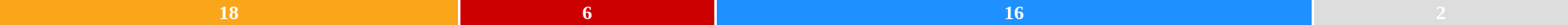<table style="width:100%; text-align:center;">
<tr style="color:white;">
<td style="background:#FAA61A ; width:42.86;"><strong>18</strong></td>
<td style="background:#CC0000; width:14.28;"><strong>6</strong></td>
<td style="background:dodgerblue; width:38.09%;"><strong>16</strong></td>
<td style="background:#DDDDDD; width:4.76;"><strong>2</strong></td>
</tr>
<tr>
<td></td>
<td></td>
<td></td>
<td><span></span></td>
</tr>
</table>
